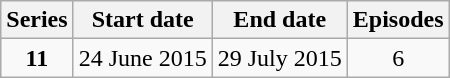<table class="wikitable" style="text-align:center;">
<tr>
<th>Series</th>
<th>Start date</th>
<th>End date</th>
<th>Episodes</th>
</tr>
<tr>
<td><strong>11</strong></td>
<td>24 June 2015</td>
<td>29 July 2015</td>
<td>6</td>
</tr>
</table>
